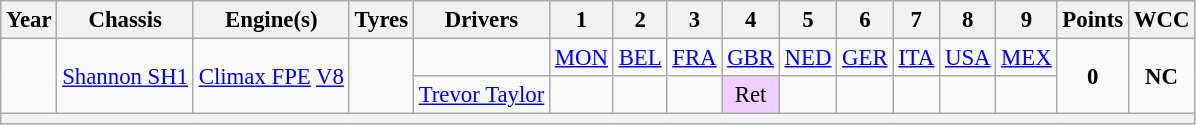<table class="wikitable" style="text-align:center; font-size:95%">
<tr>
<th>Year</th>
<th>Chassis</th>
<th>Engine(s)</th>
<th>Tyres</th>
<th>Drivers</th>
<th>1</th>
<th>2</th>
<th>3</th>
<th>4</th>
<th>5</th>
<th>6</th>
<th>7</th>
<th>8</th>
<th>9</th>
<th>Points</th>
<th>WCC</th>
</tr>
<tr>
<td rowspan="2"></td>
<td rowspan="2"><a href='#'>Shannon SH1</a></td>
<td rowspan="2"><a href='#'>Climax FPE</a> <a href='#'>V8</a></td>
<td rowspan="2"></td>
<td></td>
<td><a href='#'>MON</a></td>
<td><a href='#'>BEL</a></td>
<td><a href='#'>FRA</a></td>
<td><a href='#'>GBR</a></td>
<td><a href='#'>NED</a></td>
<td><a href='#'>GER</a></td>
<td><a href='#'>ITA</a></td>
<td><a href='#'>USA</a></td>
<td><a href='#'>MEX</a></td>
<td rowspan="2"><strong>0</strong></td>
<td rowspan="2"><strong>NC</strong></td>
</tr>
<tr>
<td> <a href='#'>Trevor Taylor</a></td>
<td></td>
<td></td>
<td></td>
<td style="background:#EFCFFF;">Ret</td>
<td></td>
<td></td>
<td></td>
<td></td>
<td></td>
</tr>
<tr>
<th colspan="16"></th>
</tr>
</table>
